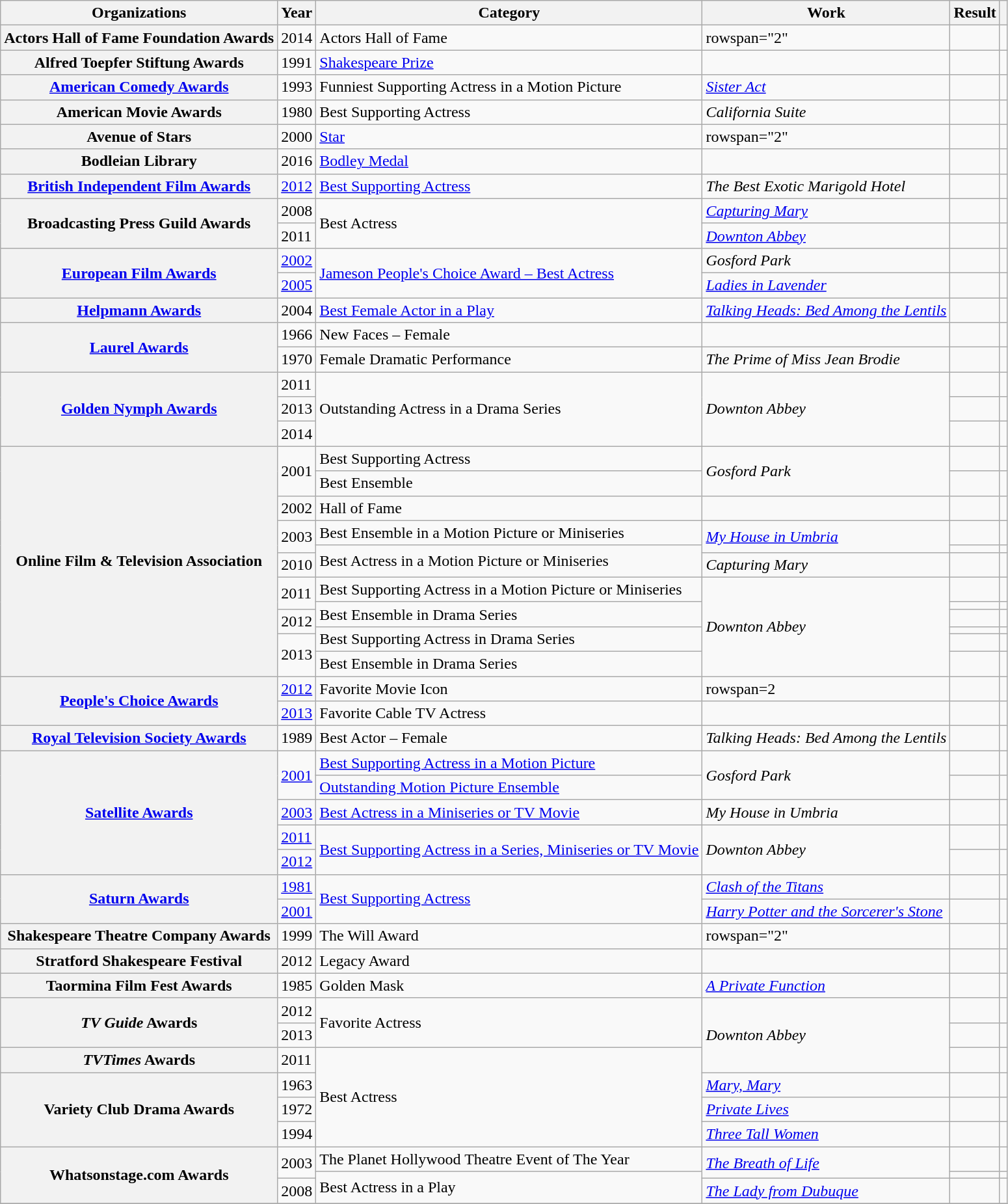<table class= "wikitable plainrowheaders sortable">
<tr>
<th scope="col">Organizations</th>
<th scope="col">Year</th>
<th scope="col">Category</th>
<th scope="col">Work</th>
<th scope="col">Result</th>
<th scope="col" class="unsortable"></th>
</tr>
<tr>
<th scope="row" rowspan="1">Actors Hall of Fame Foundation Awards</th>
<td>2014</td>
<td>Actors Hall of Fame</td>
<td>rowspan="2" </td>
<td></td>
<td></td>
</tr>
<tr>
<th scope="row" rowspan="1">Alfred Toepfer Stiftung Awards</th>
<td>1991</td>
<td><a href='#'>Shakespeare Prize</a></td>
<td></td>
<td></td>
</tr>
<tr>
<th scope="row" rowspan="1"><a href='#'>American Comedy Awards</a></th>
<td>1993</td>
<td>Funniest Supporting Actress in a Motion Picture</td>
<td><em><a href='#'>Sister Act</a></em></td>
<td></td>
<td></td>
</tr>
<tr>
<th scope="row" rowspan="1">American Movie Awards</th>
<td>1980</td>
<td>Best Supporting Actress</td>
<td><em>California Suite</em></td>
<td></td>
<td></td>
</tr>
<tr>
<th scope="row" rowspan="1">Avenue of Stars</th>
<td>2000</td>
<td><a href='#'>Star</a></td>
<td>rowspan="2" </td>
<td></td>
<td></td>
</tr>
<tr>
<th scope="row" rowspan="1">Bodleian Library</th>
<td>2016</td>
<td><a href='#'>Bodley Medal</a></td>
<td></td>
<td></td>
</tr>
<tr>
<th scope="row" rowspan="1"><a href='#'>British Independent Film Awards</a></th>
<td><a href='#'>2012</a></td>
<td><a href='#'>Best Supporting Actress</a></td>
<td><em>The Best Exotic Marigold Hotel</em></td>
<td></td>
<td></td>
</tr>
<tr>
<th scope="row" rowspan="2">Broadcasting Press Guild Awards</th>
<td>2008</td>
<td rowspan=2>Best Actress</td>
<td><em><a href='#'>Capturing Mary</a></em></td>
<td></td>
<td></td>
</tr>
<tr>
<td>2011</td>
<td><em><a href='#'>Downton Abbey</a></em></td>
<td></td>
<td></td>
</tr>
<tr>
<th scope="row" rowspan="2"><a href='#'>European Film Awards</a></th>
<td><a href='#'>2002</a></td>
<td rowspan=2><a href='#'>Jameson People's Choice Award – Best Actress</a></td>
<td><em>Gosford Park</em></td>
<td></td>
<td></td>
</tr>
<tr>
<td><a href='#'>2005</a></td>
<td><em><a href='#'>Ladies in Lavender</a></em></td>
<td></td>
<td></td>
</tr>
<tr>
<th scope="row" rowspan="1"><a href='#'>Helpmann Awards</a></th>
<td>2004</td>
<td><a href='#'>Best Female Actor in a Play</a></td>
<td><em><a href='#'>Talking Heads: Bed Among the Lentils</a></em></td>
<td></td>
<td></td>
</tr>
<tr>
<th scope="row" rowspan="2"><a href='#'>Laurel Awards</a></th>
<td>1966</td>
<td>New Faces – Female</td>
<td></td>
<td></td>
<td></td>
</tr>
<tr>
<td>1970</td>
<td>Female Dramatic Performance</td>
<td><em>The Prime of Miss Jean Brodie</em></td>
<td></td>
<td></td>
</tr>
<tr>
<th scope="row" rowspan="3"><a href='#'>Golden Nymph Awards</a></th>
<td>2011</td>
<td rowspan=3>Outstanding Actress in a Drama Series</td>
<td rowspan=3><em>Downton Abbey</em></td>
<td></td>
<td></td>
</tr>
<tr>
<td>2013</td>
<td></td>
<td></td>
</tr>
<tr>
<td>2014</td>
<td></td>
<td></td>
</tr>
<tr>
<th scope="row" rowspan="12">Online Film & Television Association</th>
<td rowspan=2>2001</td>
<td>Best Supporting Actress</td>
<td rowspan=2><em>Gosford Park</em></td>
<td></td>
<td></td>
</tr>
<tr>
<td>Best Ensemble</td>
<td></td>
<td></td>
</tr>
<tr>
<td>2002</td>
<td>Hall of Fame</td>
<td></td>
<td></td>
<td></td>
</tr>
<tr>
<td rowspan=2>2003</td>
<td>Best Ensemble in a Motion Picture or Miniseries</td>
<td rowspan=2><em><a href='#'>My House in Umbria</a></em></td>
<td></td>
<td></td>
</tr>
<tr>
<td rowspan=2>Best Actress in a Motion Picture or Miniseries</td>
<td></td>
<td></td>
</tr>
<tr>
<td>2010</td>
<td><em>Capturing Mary</em></td>
<td></td>
<td></td>
</tr>
<tr>
<td rowspan=2>2011</td>
<td>Best Supporting Actress in a Motion Picture or Miniseries</td>
<td rowspan=6><em>Downton Abbey</em></td>
<td></td>
<td></td>
</tr>
<tr>
<td rowspan=2>Best Ensemble in Drama Series</td>
<td></td>
<td></td>
</tr>
<tr>
<td rowspan=2>2012</td>
<td></td>
<td></td>
</tr>
<tr>
<td rowspan=2>Best Supporting Actress in Drama Series</td>
<td></td>
<td></td>
</tr>
<tr>
<td rowspan=2>2013</td>
<td></td>
<td></td>
</tr>
<tr>
<td>Best Ensemble in Drama Series</td>
<td></td>
<td></td>
</tr>
<tr>
<th scope="row" rowspan="2"><a href='#'>People's Choice Awards</a></th>
<td><a href='#'>2012</a></td>
<td>Favorite Movie Icon</td>
<td>rowspan=2 </td>
<td></td>
<td></td>
</tr>
<tr>
<td><a href='#'>2013</a></td>
<td>Favorite Cable TV Actress</td>
<td></td>
<td></td>
</tr>
<tr>
<th scope="row" rowspan="1"><a href='#'>Royal Television Society Awards</a></th>
<td>1989</td>
<td>Best Actor – Female</td>
<td><em>Talking Heads: Bed Among the Lentils</em></td>
<td></td>
<td></td>
</tr>
<tr>
<th scope="row" rowspan="5"><a href='#'>Satellite Awards</a></th>
<td rowspan=2><a href='#'>2001</a></td>
<td><a href='#'>Best Supporting Actress in a Motion Picture</a></td>
<td rowspan=2><em>Gosford Park</em></td>
<td></td>
<td></td>
</tr>
<tr>
<td><a href='#'>Outstanding Motion Picture Ensemble</a></td>
<td></td>
<td></td>
</tr>
<tr>
<td><a href='#'>2003</a></td>
<td><a href='#'>Best Actress in a Miniseries or TV Movie</a></td>
<td><em>My House in Umbria</em></td>
<td></td>
<td></td>
</tr>
<tr>
<td><a href='#'>2011</a></td>
<td rowspan=2><a href='#'>Best Supporting Actress in a Series, Miniseries or TV Movie</a></td>
<td rowspan=2><em>Downton Abbey</em></td>
<td></td>
<td></td>
</tr>
<tr>
<td><a href='#'>2012</a></td>
<td></td>
<td></td>
</tr>
<tr>
<th scope="row" rowspan="2"><a href='#'>Saturn Awards</a></th>
<td><a href='#'>1981</a></td>
<td rowspan=2><a href='#'>Best Supporting Actress</a></td>
<td><em><a href='#'>Clash of the Titans</a></em></td>
<td></td>
<td></td>
</tr>
<tr>
<td><a href='#'>2001</a></td>
<td><em><a href='#'>Harry Potter and the Sorcerer's Stone</a></em></td>
<td></td>
<td></td>
</tr>
<tr>
<th scope="row" rowspan="1">Shakespeare Theatre Company Awards</th>
<td>1999</td>
<td>The Will Award</td>
<td>rowspan="2" </td>
<td></td>
<td></td>
</tr>
<tr>
<th scope="row" rowspan="1">Stratford Shakespeare Festival</th>
<td>2012</td>
<td>Legacy Award</td>
<td></td>
<td></td>
</tr>
<tr>
<th scope="row" rowspan="1">Taormina Film Fest Awards</th>
<td>1985</td>
<td>Golden Mask</td>
<td><em><a href='#'>A Private Function</a></em></td>
<td></td>
<td></td>
</tr>
<tr>
<th scope="row" rowspan="2"><em>TV Guide</em> Awards</th>
<td>2012</td>
<td rowspan=2>Favorite Actress</td>
<td rowspan=3><em>Downton Abbey</em></td>
<td></td>
<td></td>
</tr>
<tr>
<td>2013</td>
<td></td>
<td></td>
</tr>
<tr>
<th scope="row" rowspan="1"><em>TVTimes</em> Awards</th>
<td>2011</td>
<td rowspan=4>Best Actress</td>
<td></td>
<td></td>
</tr>
<tr>
<th scope="row" rowspan="3">Variety Club Drama Awards</th>
<td>1963</td>
<td><em><a href='#'>Mary, Mary</a></em></td>
<td></td>
<td></td>
</tr>
<tr>
<td>1972</td>
<td><em><a href='#'>Private Lives</a></em></td>
<td></td>
<td></td>
</tr>
<tr>
<td>1994</td>
<td><em><a href='#'>Three Tall Women</a></em></td>
<td></td>
<td></td>
</tr>
<tr>
<th scope="row" rowspan="3">Whatsonstage.com Awards</th>
<td rowspan=2>2003</td>
<td>The Planet Hollywood Theatre Event of The Year</td>
<td rowspan=2><em><a href='#'>The Breath of Life</a></em></td>
<td></td>
<td></td>
</tr>
<tr>
<td rowspan=2>Best Actress in a Play</td>
<td></td>
<td></td>
</tr>
<tr>
<td>2008</td>
<td><em><a href='#'>The Lady from Dubuque</a></em></td>
<td></td>
<td></td>
</tr>
<tr>
</tr>
</table>
